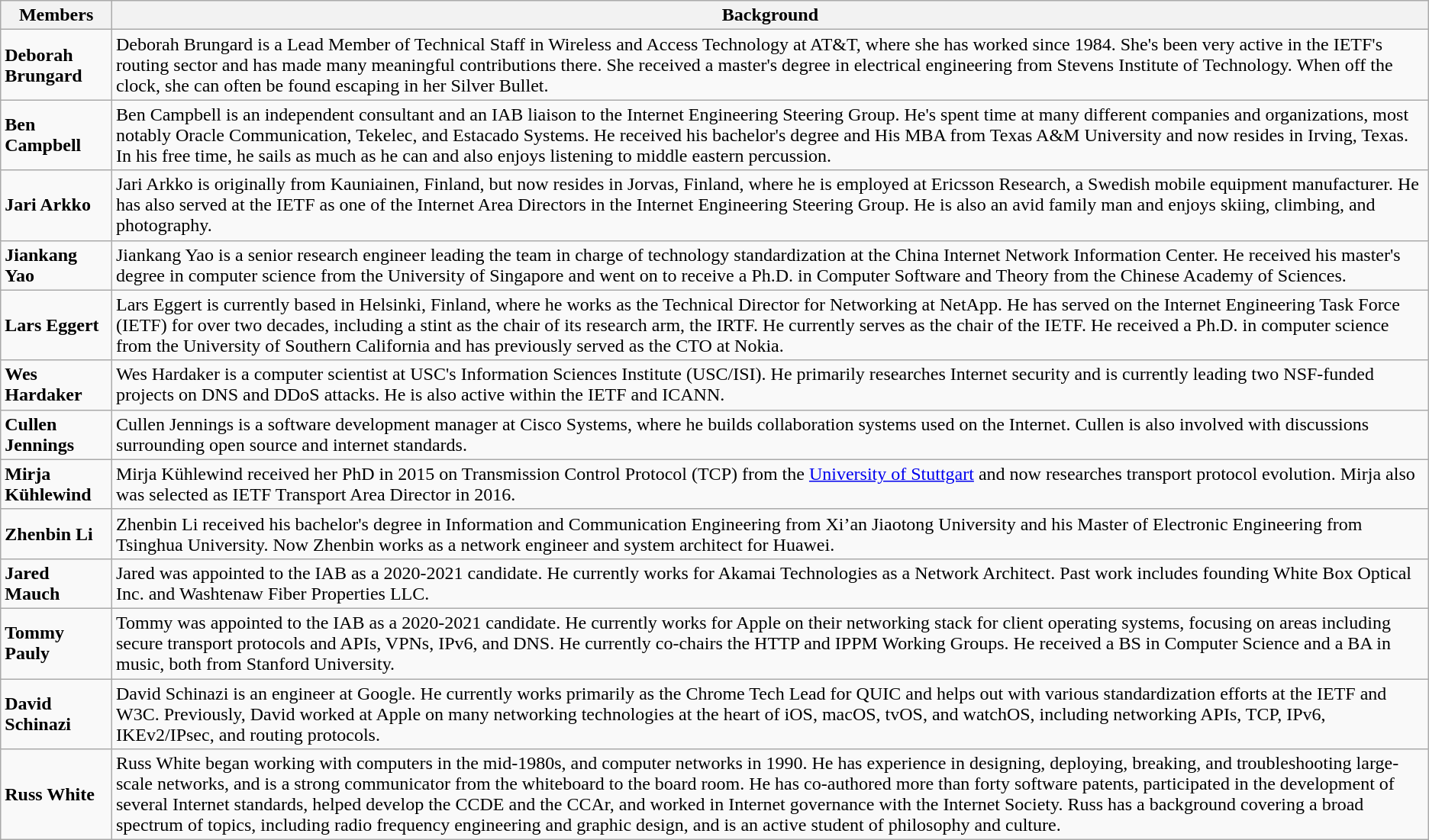<table class="wikitable">
<tr>
<th>Members</th>
<th>Background</th>
</tr>
<tr>
<td><strong>Deborah Brungard</strong></td>
<td>Deborah Brungard is a Lead Member of Technical Staff in Wireless and Access Technology at AT&T, where she has worked since 1984. She's been very active in the IETF's routing sector and has made many meaningful contributions there. She received a master's degree in electrical engineering from Stevens Institute of Technology. When off the clock, she can often be found escaping in her Silver Bullet.</td>
</tr>
<tr>
<td><strong>Ben Campbell</strong></td>
<td>Ben Campbell is an independent consultant and an IAB liaison to the Internet Engineering Steering Group. He's spent time at many different companies and organizations, most notably Oracle Communication, Tekelec, and Estacado Systems. He received his bachelor's degree and His MBA from Texas A&M University and now resides in Irving, Texas. In his free time, he sails as much as he can and also enjoys listening to middle eastern percussion.</td>
</tr>
<tr>
<td><strong>Jari Arkko</strong></td>
<td>Jari Arkko is originally from Kauniainen, Finland, but now resides in Jorvas, Finland, where he is employed at Ericsson Research, a Swedish mobile equipment manufacturer. He has also served at the IETF as one of the Internet Area Directors in the Internet Engineering Steering Group. He is also an avid family man and enjoys skiing, climbing, and photography.</td>
</tr>
<tr>
<td><strong>Jiankang Yao</strong></td>
<td>Jiankang Yao is a senior research engineer leading the team in charge of technology standardization at the China Internet Network Information Center. He received his master's degree in computer science from the University of Singapore and went on to receive a Ph.D. in Computer Software and Theory from the Chinese Academy of Sciences.</td>
</tr>
<tr>
<td><strong>Lars Eggert</strong></td>
<td>Lars Eggert is currently based in Helsinki, Finland, where he works as the Technical Director for Networking at NetApp. He has served on the Internet Engineering Task Force (IETF) for over two decades, including a stint as the chair of its research arm, the IRTF. He currently serves as the chair of the IETF. He received a Ph.D. in computer science from the University of Southern California and has previously served as the CTO at Nokia.</td>
</tr>
<tr>
<td><strong>Wes Hardaker</strong></td>
<td>Wes Hardaker is a computer scientist at USC's Information Sciences Institute (USC/ISI). He primarily researches Internet security and is currently leading two NSF-funded projects on DNS and DDoS attacks. He is also active within the IETF and ICANN.</td>
</tr>
<tr>
<td><strong>Cullen Jennings</strong></td>
<td>Cullen Jennings is a software development manager at Cisco Systems, where he builds collaboration systems used on the Internet. Cullen is also involved with discussions surrounding open source and internet standards.</td>
</tr>
<tr>
<td><strong>Mirja Kühlewind</strong></td>
<td>Mirja Kühlewind received her PhD in 2015 on Transmission Control Protocol (TCP) from the <a href='#'>University of Stuttgart</a> and now researches transport protocol evolution. Mirja also was selected as IETF Transport Area Director in 2016.</td>
</tr>
<tr>
<td><strong>Zhenbin Li</strong></td>
<td>Zhenbin Li received his bachelor's degree in Information and Communication Engineering from Xi’an Jiaotong University and his Master of Electronic Engineering from Tsinghua University. Now Zhenbin works as a network engineer and system architect for Huawei.</td>
</tr>
<tr>
<td><strong>Jared Mauch</strong></td>
<td>Jared was appointed to the IAB as a 2020-2021 candidate. He currently works for Akamai Technologies as a Network Architect. Past work includes founding White Box Optical Inc. and Washtenaw Fiber Properties LLC.</td>
</tr>
<tr>
<td><strong>Tommy Pauly</strong></td>
<td>Tommy was appointed to the IAB as a 2020-2021 candidate. He currently works for Apple on their networking stack for client operating systems, focusing on areas including secure transport protocols and APIs, VPNs, IPv6, and DNS. He currently co-chairs the HTTP and IPPM Working Groups. He received a BS in Computer Science and a BA in music, both from Stanford University.</td>
</tr>
<tr>
<td><strong>David Schinazi</strong></td>
<td>David Schinazi is an engineer at Google. He currently works primarily as the Chrome Tech Lead for QUIC and helps out with various standardization efforts at the IETF and W3C. Previously, David worked at Apple on many networking technologies at the heart of iOS, macOS, tvOS, and watchOS, including networking APIs, TCP, IPv6, IKEv2/IPsec, and routing protocols.</td>
</tr>
<tr>
<td><strong>Russ White</strong></td>
<td>Russ White began working with computers in the mid-1980s, and computer networks in 1990. He has experience in designing, deploying, breaking, and troubleshooting large-scale networks, and is a strong communicator from the whiteboard to the board room. He has co-authored more than forty software patents, participated in the development of several Internet standards, helped develop the CCDE and the CCAr, and worked in Internet governance with the Internet Society. Russ has a background covering a broad spectrum of topics, including radio frequency engineering and graphic design, and is an active student of philosophy and culture.</td>
</tr>
</table>
